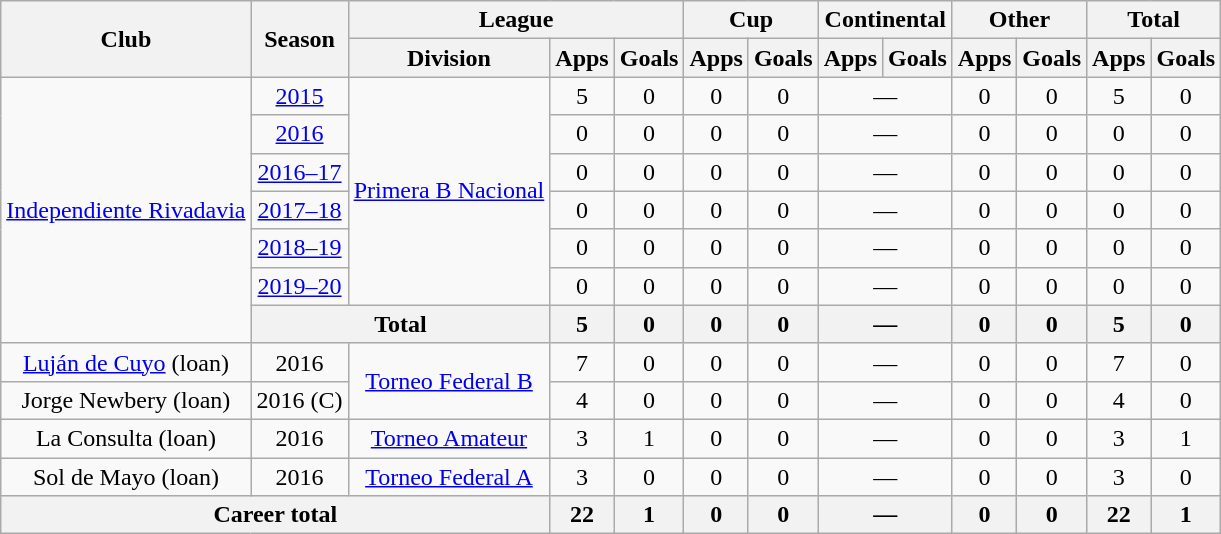<table class="wikitable" style="text-align:center">
<tr>
<th rowspan="2">Club</th>
<th rowspan="2">Season</th>
<th colspan="3">League</th>
<th colspan="2">Cup</th>
<th colspan="2">Continental</th>
<th colspan="2">Other</th>
<th colspan="2">Total</th>
</tr>
<tr>
<th>Division</th>
<th>Apps</th>
<th>Goals</th>
<th>Apps</th>
<th>Goals</th>
<th>Apps</th>
<th>Goals</th>
<th>Apps</th>
<th>Goals</th>
<th>Apps</th>
<th>Goals</th>
</tr>
<tr>
<td rowspan="7"><a href='#'>Independiente Rivadavia</a></td>
<td><a href='#'>2015</a></td>
<td rowspan="6"><a href='#'>Primera B Nacional</a></td>
<td>5</td>
<td>0</td>
<td>0</td>
<td>0</td>
<td colspan="2">—</td>
<td>0</td>
<td>0</td>
<td>5</td>
<td>0</td>
</tr>
<tr>
<td><a href='#'>2016</a></td>
<td>0</td>
<td>0</td>
<td>0</td>
<td>0</td>
<td colspan="2">—</td>
<td>0</td>
<td>0</td>
<td>0</td>
<td>0</td>
</tr>
<tr>
<td><a href='#'>2016–17</a></td>
<td>0</td>
<td>0</td>
<td>0</td>
<td>0</td>
<td colspan="2">—</td>
<td>0</td>
<td>0</td>
<td>0</td>
<td>0</td>
</tr>
<tr>
<td><a href='#'>2017–18</a></td>
<td>0</td>
<td>0</td>
<td>0</td>
<td>0</td>
<td colspan="2">—</td>
<td>0</td>
<td>0</td>
<td>0</td>
<td>0</td>
</tr>
<tr>
<td><a href='#'>2018–19</a></td>
<td>0</td>
<td>0</td>
<td>0</td>
<td>0</td>
<td colspan="2">—</td>
<td>0</td>
<td>0</td>
<td>0</td>
<td>0</td>
</tr>
<tr>
<td><a href='#'>2019–20</a></td>
<td>0</td>
<td>0</td>
<td>0</td>
<td>0</td>
<td colspan="2">—</td>
<td>0</td>
<td>0</td>
<td>0</td>
<td>0</td>
</tr>
<tr>
<th colspan="2">Total</th>
<th>5</th>
<th>0</th>
<th>0</th>
<th>0</th>
<th colspan="2">—</th>
<th>0</th>
<th>0</th>
<th>5</th>
<th>0</th>
</tr>
<tr>
<td rowspan="1"><a href='#'>Luján de Cuyo</a> (loan)</td>
<td>2016</td>
<td rowspan="2"><a href='#'>Torneo Federal B</a></td>
<td>7</td>
<td>0</td>
<td>0</td>
<td>0</td>
<td colspan="2">—</td>
<td>0</td>
<td>0</td>
<td>7</td>
<td>0</td>
</tr>
<tr>
<td rowspan="1">Jorge Newbery (loan)</td>
<td>2016 (C)</td>
<td>4</td>
<td>0</td>
<td>0</td>
<td>0</td>
<td colspan="2">—</td>
<td>0</td>
<td>0</td>
<td>4</td>
<td>0</td>
</tr>
<tr>
<td rowspan="1">La Consulta (loan)</td>
<td>2016</td>
<td rowspan="1"><a href='#'>Torneo Amateur</a></td>
<td>3</td>
<td>1</td>
<td>0</td>
<td>0</td>
<td colspan="2">—</td>
<td>0</td>
<td>0</td>
<td>3</td>
<td>1</td>
</tr>
<tr>
<td rowspan="1">Sol de Mayo (loan)</td>
<td>2016</td>
<td rowspan="1"><a href='#'>Torneo Federal A</a></td>
<td>3</td>
<td>0</td>
<td>0</td>
<td>0</td>
<td colspan="2">—</td>
<td>0</td>
<td>0</td>
<td>3</td>
<td>0</td>
</tr>
<tr>
<th colspan="3">Career total</th>
<th>22</th>
<th>1</th>
<th>0</th>
<th>0</th>
<th colspan="2">—</th>
<th>0</th>
<th>0</th>
<th>22</th>
<th>1</th>
</tr>
</table>
